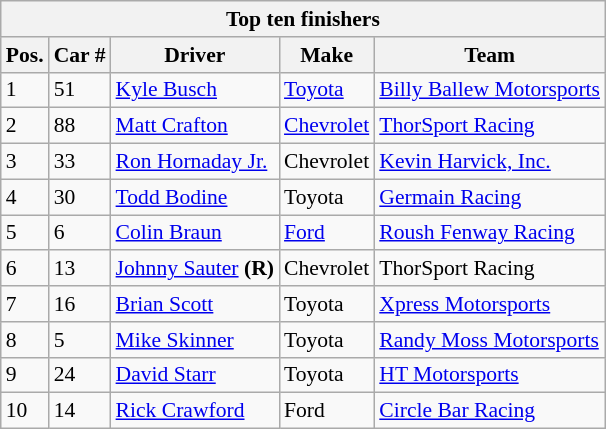<table class="wikitable" style="font-size: 90%">
<tr>
<th colspan=9>Top ten finishers</th>
</tr>
<tr>
<th>Pos.</th>
<th>Car #</th>
<th>Driver</th>
<th>Make</th>
<th>Team</th>
</tr>
<tr>
<td>1</td>
<td>51</td>
<td><a href='#'>Kyle Busch</a></td>
<td><a href='#'>Toyota</a></td>
<td><a href='#'>Billy Ballew Motorsports</a></td>
</tr>
<tr>
<td>2</td>
<td>88</td>
<td><a href='#'>Matt Crafton</a></td>
<td><a href='#'>Chevrolet</a></td>
<td><a href='#'>ThorSport Racing</a></td>
</tr>
<tr>
<td>3</td>
<td>33</td>
<td><a href='#'>Ron Hornaday Jr.</a></td>
<td>Chevrolet</td>
<td><a href='#'>Kevin Harvick, Inc.</a></td>
</tr>
<tr>
<td>4</td>
<td>30</td>
<td><a href='#'>Todd Bodine</a></td>
<td>Toyota</td>
<td><a href='#'>Germain Racing</a></td>
</tr>
<tr>
<td>5</td>
<td>6</td>
<td><a href='#'>Colin Braun</a></td>
<td><a href='#'>Ford</a></td>
<td><a href='#'>Roush Fenway Racing</a></td>
</tr>
<tr>
<td>6</td>
<td>13</td>
<td><a href='#'>Johnny Sauter</a> <strong>(R)</strong></td>
<td>Chevrolet</td>
<td>ThorSport Racing</td>
</tr>
<tr>
<td>7</td>
<td>16</td>
<td><a href='#'>Brian Scott</a></td>
<td>Toyota</td>
<td><a href='#'>Xpress Motorsports</a></td>
</tr>
<tr>
<td>8</td>
<td>5</td>
<td><a href='#'>Mike Skinner</a></td>
<td>Toyota</td>
<td><a href='#'>Randy Moss Motorsports</a></td>
</tr>
<tr>
<td>9</td>
<td>24</td>
<td><a href='#'>David Starr</a></td>
<td>Toyota</td>
<td><a href='#'>HT Motorsports</a></td>
</tr>
<tr>
<td>10</td>
<td>14</td>
<td><a href='#'>Rick Crawford</a></td>
<td>Ford</td>
<td><a href='#'>Circle Bar Racing</a></td>
</tr>
</table>
